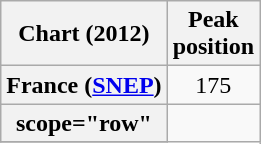<table class="wikitable sortable plainrowheaders" border="1">
<tr>
<th scope="col">Chart (2012)</th>
<th scope="col">Peak<br>position<br></th>
</tr>
<tr>
<th scope="row">France (<a href='#'>SNEP</a>)</th>
<td align="center">175</td>
</tr>
<tr>
<th>scope="row" </th>
</tr>
<tr>
</tr>
</table>
